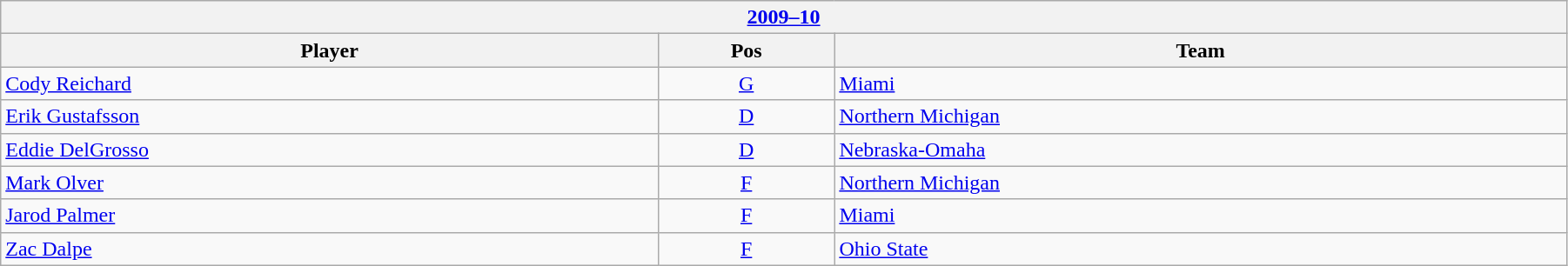<table class="wikitable" width=95%>
<tr>
<th colspan=3><a href='#'>2009–10</a></th>
</tr>
<tr>
<th>Player</th>
<th>Pos</th>
<th>Team</th>
</tr>
<tr>
<td><a href='#'>Cody Reichard</a></td>
<td style="text-align:center;"><a href='#'>G</a></td>
<td><a href='#'>Miami</a></td>
</tr>
<tr>
<td><a href='#'>Erik Gustafsson</a></td>
<td style="text-align:center;"><a href='#'>D</a></td>
<td><a href='#'>Northern Michigan</a></td>
</tr>
<tr>
<td><a href='#'>Eddie DelGrosso</a></td>
<td style="text-align:center;"><a href='#'>D</a></td>
<td><a href='#'>Nebraska-Omaha</a></td>
</tr>
<tr>
<td><a href='#'>Mark Olver</a></td>
<td style="text-align:center;"><a href='#'>F</a></td>
<td><a href='#'>Northern Michigan</a></td>
</tr>
<tr>
<td><a href='#'>Jarod Palmer</a></td>
<td style="text-align:center;"><a href='#'>F</a></td>
<td><a href='#'>Miami</a></td>
</tr>
<tr>
<td><a href='#'>Zac Dalpe</a></td>
<td style="text-align:center;"><a href='#'>F</a></td>
<td><a href='#'>Ohio State</a></td>
</tr>
</table>
